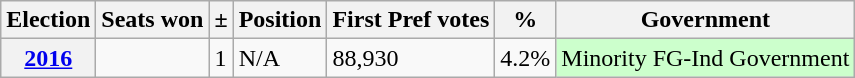<table class="wikitable">
<tr>
<th>Election</th>
<th>Seats won</th>
<th>±</th>
<th>Position</th>
<th>First Pref votes</th>
<th>%</th>
<th>Government</th>
</tr>
<tr>
<th><a href='#'>2016</a></th>
<td></td>
<td>1</td>
<td>N/A</td>
<td>88,930</td>
<td>4.2%</td>
<td style="background:#cfc;">Minority FG-Ind Government</td>
</tr>
</table>
